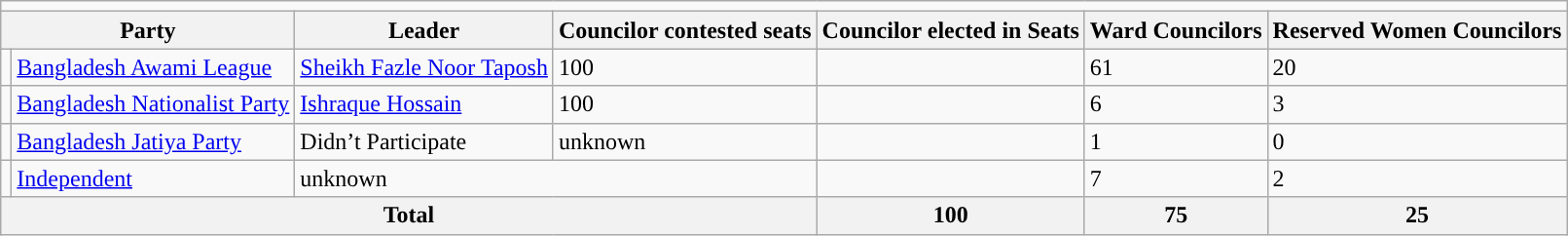<table class="wikitable">
<tr>
<td colspan="7"></td>
</tr>
<tr>
<th colspan="2">Party</th>
<th>Leader</th>
<th>Councilor contested seats</th>
<th>Councilor elected in Seats</th>
<th>Ward Councilors</th>
<th>Reserved Women Councilors</th>
</tr>
<tr>
<td></td>
<td><a href='#'>Bangladesh Awami League</a></td>
<td><a href='#'>Sheikh Fazle Noor Taposh</a></td>
<td>100</td>
<td></td>
<td>61</td>
<td>20</td>
</tr>
<tr>
<td></td>
<td><a href='#'>Bangladesh Nationalist Party</a></td>
<td><a href='#'>Ishraque Hossain</a></td>
<td>100</td>
<td></td>
<td>6</td>
<td>3</td>
</tr>
<tr>
<td></td>
<td><a href='#'>Bangladesh Jatiya Party</a></td>
<td>Didn’t Participate</td>
<td>unknown</td>
<td></td>
<td>1</td>
<td>0</td>
</tr>
<tr>
<td></td>
<td><a href='#'>Independent</a></td>
<td colspan="2">unknown</td>
<td></td>
<td>7</td>
<td>2</td>
</tr>
<tr>
<th colspan="4">Total</th>
<th>100</th>
<th>75</th>
<th>25</th>
</tr>
</table>
